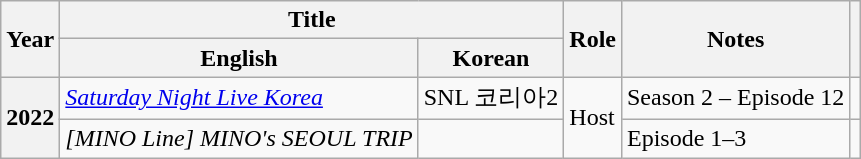<table class="wikitable sortable plainrowheaders">
<tr>
<th scope="col" rowspan="2">Year</th>
<th scope="col" colspan="2">Title</th>
<th scope="col" rowspan="2">Role</th>
<th scope="col" rowspan="2">Notes</th>
<th scope="col" rowspan="2" class="unsortable"></th>
</tr>
<tr>
<th scope="col">English</th>
<th scope="col">Korean</th>
</tr>
<tr>
<th scope="row" rowspan=2>2022</th>
<td><em><a href='#'>Saturday Night Live Korea</a></em></td>
<td>SNL 코리아2</td>
<td rowspan=2>Host</td>
<td>Season 2 – Episode 12</td>
<td></td>
</tr>
<tr>
<td><em>[MINO Line] MINO's SEOUL TRIP</em></td>
<td></td>
<td>Episode 1–3</td>
<td></td>
</tr>
</table>
